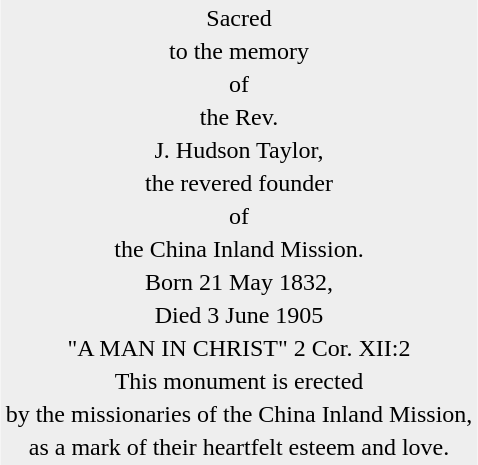<table bgcolor="#eeeeee" align="center">
<tr>
<td align="center">Sacred</td>
</tr>
<tr>
<td align="center">to the memory</td>
</tr>
<tr>
<td align="center">of</td>
</tr>
<tr>
<td align="center">the Rev.</td>
</tr>
<tr>
<td align="center">J. Hudson Taylor,</td>
</tr>
<tr>
<td align="center">the revered founder</td>
</tr>
<tr>
<td align="center">of</td>
</tr>
<tr>
<td align="center">the China Inland Mission.</td>
</tr>
<tr>
<td align="center">Born 21 May 1832,</td>
</tr>
<tr>
<td align="center">Died 3 June 1905</td>
</tr>
<tr>
<td align="center">"A MAN IN CHRIST" 2 Cor. XII:2</td>
</tr>
<tr>
<td align="center">This monument is erected</td>
</tr>
<tr>
<td align="center">by the missionaries of the China Inland Mission,</td>
</tr>
<tr>
<td align="center">as a mark of their heartfelt esteem and love.</td>
</tr>
</table>
